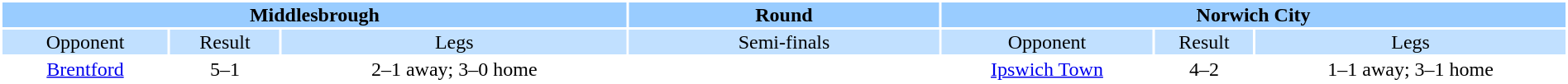<table width="100%" bgcolor=white>
<tr valign=top bgcolor=#99ccff>
<th colspan=3 style="width:40%"><strong>Middlesbrough</strong></th>
<th width=20%><strong>Round</strong></th>
<th colspan=3 style="width:40%"><strong> Norwich City</strong></th>
</tr>
<tr valign=top align="center" bgcolor=#c1e0ff>
<td>Opponent</td>
<td>Result</td>
<td>Legs</td>
<td bgcolor=#c1e0ff>Semi-finals</td>
<td>Opponent</td>
<td>Result</td>
<td>Legs</td>
</tr>
<tr align="center">
<td><a href='#'>Brentford</a></td>
<td>5–1</td>
<td>2–1 away; 3–0 home</td>
<td></td>
<td><a href='#'>Ipswich Town</a></td>
<td>4–2</td>
<td>1–1 away; 3–1 home</td>
</tr>
</table>
